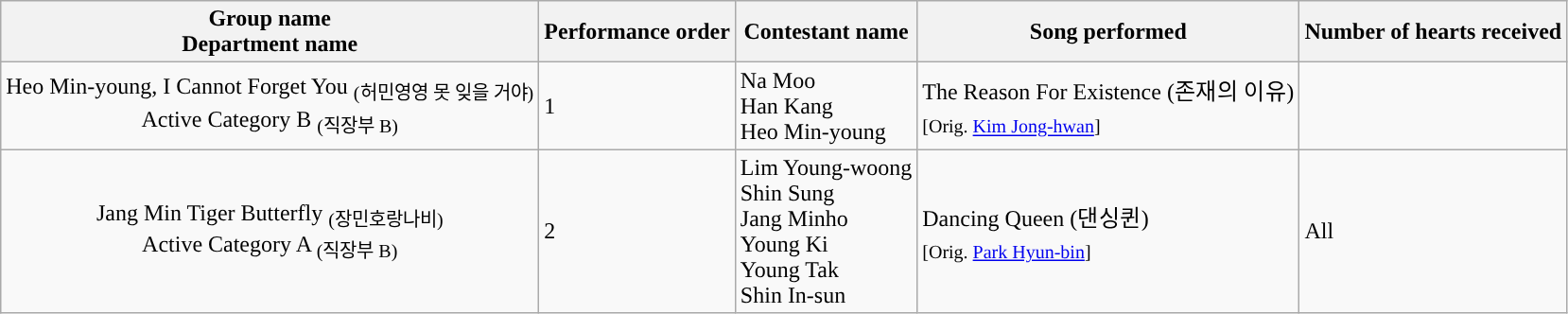<table class="wikitable">
<tr>
<th>Group name<br>Department name</th>
<th>Performance order</th>
<th>Contestant name</th>
<th>Song performed</th>
<th>Number of hearts received</th>
</tr>
<tr>
<td align=center>Heo Min-young, I Cannot Forget You <sub>(허민영영 못 잊을 거야)</sub><br>Active Category B <sub>(직장부 B)</sub></td>
<td>1</td>
<td>Na Moo<br>Han Kang<br>Heo Min-young</td>
<td>The Reason For Existence (존재의 이유)<br><sub>[Orig. <a href='#'>Kim Jong-hwan</a>]</sub></td>
<td></td>
</tr>
<tr>
<td align=center>Jang Min Tiger Butterfly <sub>(장민호랑나비)</sub><br>Active Category A <sub>(직장부 B)</sub></td>
<td>2</td>
<td>Lim Young-woong<br>Shin Sung<br>Jang Minho<br>Young Ki<br>Young Tak<br>Shin In-sun</td>
<td>Dancing Queen (댄싱퀸)<br><sub>[Orig. <a href='#'>Park Hyun-bin</a>]</sub></td>
<td>All</td>
</tr>
</table>
